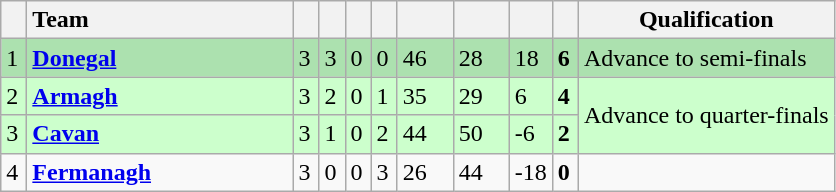<table class="wikitable">
<tr>
<th width="10"></th>
<th width="170" style="text-align:left;">Team</th>
<th width="10"></th>
<th width="10"></th>
<th width="10"></th>
<th width="10"></th>
<th width="30"></th>
<th width="30"></th>
<th width="10"></th>
<th width="10"></th>
<th>Qualification</th>
</tr>
<tr style="background:#ace1af">
<td>1</td>
<td align="left"><strong> <a href='#'>Donegal</a></strong></td>
<td>3</td>
<td>3</td>
<td>0</td>
<td>0</td>
<td>46</td>
<td>28</td>
<td>18</td>
<td><strong>6</strong></td>
<td>Advance to semi-finals</td>
</tr>
<tr style="background:#ccffcc">
<td>2</td>
<td align="left"><strong> <a href='#'>Armagh</a></strong></td>
<td>3</td>
<td>2</td>
<td>0</td>
<td>1</td>
<td>35</td>
<td>29</td>
<td>6</td>
<td><strong>4</strong></td>
<td rowspan=2>Advance to quarter-finals</td>
</tr>
<tr style="background:#ccffcc">
<td>3</td>
<td align="left"><strong> <a href='#'>Cavan</a></strong></td>
<td>3</td>
<td>1</td>
<td>0</td>
<td>2</td>
<td>44</td>
<td>50</td>
<td>-6</td>
<td><strong>2</strong></td>
</tr>
<tr>
<td>4</td>
<td align="left"><strong> <a href='#'>Fermanagh</a></strong></td>
<td>3</td>
<td>0</td>
<td>0</td>
<td>3</td>
<td>26</td>
<td>44</td>
<td>-18</td>
<td><strong>0</strong></td>
<td></td>
</tr>
</table>
